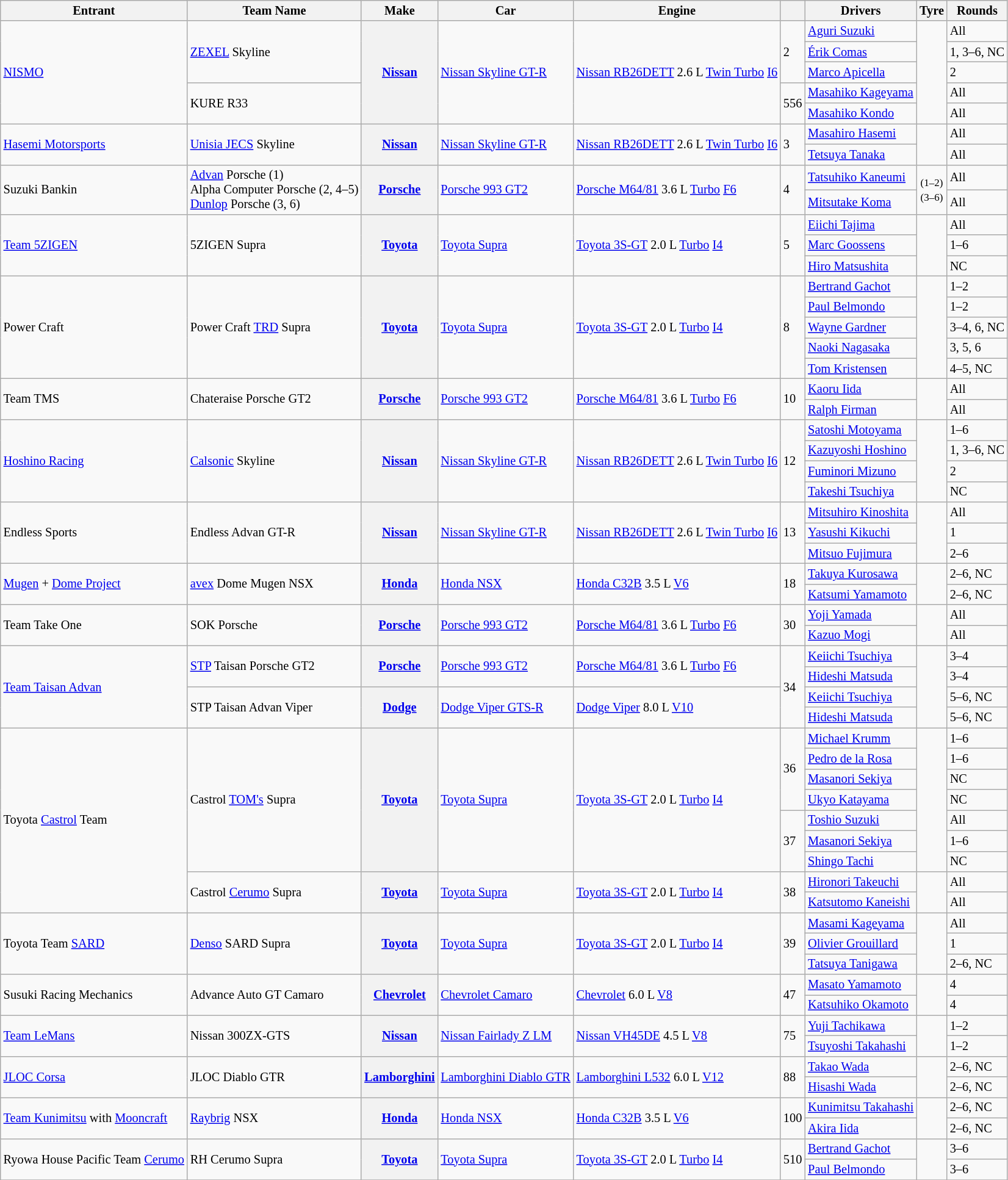<table class="wikitable" style="font-size: 85%;">
<tr>
<th>Entrant</th>
<th>Team Name</th>
<th>Make</th>
<th>Car</th>
<th>Engine</th>
<th></th>
<th>Drivers</th>
<th>Tyre</th>
<th>Rounds</th>
</tr>
<tr>
<td rowspan=5><a href='#'>NISMO</a></td>
<td rowspan="3"><a href='#'>ZEXEL</a> Skyline</td>
<th rowspan="5"><a href='#'>Nissan</a></th>
<td rowspan=5><a href='#'>Nissan Skyline GT-R</a></td>
<td rowspan=5><a href='#'>Nissan RB26DETT</a> 2.6 L <a href='#'>Twin Turbo</a> <a href='#'>I6</a></td>
<td rowspan=3>2</td>
<td> <a href='#'>Aguri Suzuki</a></td>
<td rowspan=5 align="center"></td>
<td>All</td>
</tr>
<tr>
<td> <a href='#'>Érik Comas</a></td>
<td>1, 3–6, NC</td>
</tr>
<tr>
<td> <a href='#'>Marco Apicella</a></td>
<td>2</td>
</tr>
<tr>
<td rowspan="2">KURE R33</td>
<td rowspan="2">556</td>
<td> <a href='#'>Masahiko Kageyama</a></td>
<td>All</td>
</tr>
<tr>
<td> <a href='#'>Masahiko Kondo</a></td>
<td>All</td>
</tr>
<tr>
<td rowspan=2><a href='#'>Hasemi Motorsports</a></td>
<td rowspan="2"><a href='#'>Unisia JECS</a> Skyline</td>
<th rowspan="2"><a href='#'>Nissan</a></th>
<td rowspan=2><a href='#'>Nissan Skyline GT-R</a></td>
<td rowspan=2><a href='#'>Nissan RB26DETT</a> 2.6 L <a href='#'>Twin Turbo</a> <a href='#'>I6</a></td>
<td rowspan=2>3</td>
<td> <a href='#'>Masahiro Hasemi</a></td>
<td rowspan=2 align="center"></td>
<td>All</td>
</tr>
<tr>
<td> <a href='#'>Tetsuya Tanaka</a></td>
<td>All</td>
</tr>
<tr>
<td rowspan=2>Suzuki Bankin</td>
<td rowspan="2"><a href='#'>Advan</a> Porsche (1)<br>Alpha Computer Porsche (2, 4–5)<br><a href='#'>Dunlop</a> Porsche (3, 6)</td>
<th rowspan="2"><a href='#'>Porsche</a></th>
<td rowspan=2><a href='#'>Porsche 993 GT2</a></td>
<td rowspan=2><a href='#'>Porsche M64/81</a> 3.6 L <a href='#'>Turbo</a> <a href='#'>F6</a></td>
<td rowspan=2>4</td>
<td> <a href='#'>Tatsuhiko Kaneumi</a></td>
<td rowspan=2 align="center"> <small>(1–2)</small><br> <small>(3–6)</small></td>
<td>All</td>
</tr>
<tr>
<td> <a href='#'>Mitsutake Koma</a></td>
<td>All</td>
</tr>
<tr>
<td rowspan=3><a href='#'>Team 5ZIGEN</a></td>
<td rowspan="3">5ZIGEN Supra</td>
<th rowspan="3"><a href='#'>Toyota</a></th>
<td rowspan=3><a href='#'>Toyota Supra</a></td>
<td rowspan=3><a href='#'>Toyota 3S-GT</a> 2.0 L <a href='#'>Turbo</a> <a href='#'>I4</a></td>
<td rowspan=3>5</td>
<td> <a href='#'>Eiichi Tajima</a></td>
<td rowspan=3 align="center"></td>
<td>All</td>
</tr>
<tr>
<td> <a href='#'>Marc Goossens</a></td>
<td>1–6</td>
</tr>
<tr>
<td> <a href='#'>Hiro Matsushita</a></td>
<td>NC</td>
</tr>
<tr>
<td rowspan=5>Power Craft</td>
<td rowspan="5">Power Craft <a href='#'>TRD</a> Supra</td>
<th rowspan="5"><a href='#'>Toyota</a></th>
<td rowspan=5><a href='#'>Toyota Supra</a></td>
<td rowspan=5><a href='#'>Toyota 3S-GT</a> 2.0 L <a href='#'>Turbo</a> <a href='#'>I4</a></td>
<td rowspan=5>8</td>
<td> <a href='#'>Bertrand Gachot</a></td>
<td rowspan=5 align="center"></td>
<td>1–2</td>
</tr>
<tr>
<td> <a href='#'>Paul Belmondo</a></td>
<td>1–2</td>
</tr>
<tr>
<td> <a href='#'>Wayne Gardner</a></td>
<td>3–4, 6, NC</td>
</tr>
<tr>
<td> <a href='#'>Naoki Nagasaka</a></td>
<td>3, 5, 6</td>
</tr>
<tr>
<td> <a href='#'>Tom Kristensen</a></td>
<td>4–5, NC</td>
</tr>
<tr>
<td rowspan=2>Team TMS</td>
<td rowspan="2">Chateraise Porsche GT2</td>
<th rowspan="2"><a href='#'>Porsche</a></th>
<td rowspan=2><a href='#'>Porsche 993 GT2</a></td>
<td rowspan=2><a href='#'>Porsche M64/81</a> 3.6 L <a href='#'>Turbo</a> <a href='#'>F6</a></td>
<td rowspan=2>10</td>
<td> <a href='#'>Kaoru Iida</a></td>
<td rowspan=2 align="center"></td>
<td>All</td>
</tr>
<tr>
<td> <a href='#'>Ralph Firman</a></td>
<td>All</td>
</tr>
<tr>
<td rowspan=4><a href='#'>Hoshino Racing</a></td>
<td rowspan="4"><a href='#'>Calsonic</a> Skyline</td>
<th rowspan="4"><a href='#'>Nissan</a></th>
<td rowspan=4><a href='#'>Nissan Skyline GT-R</a></td>
<td rowspan=4><a href='#'>Nissan RB26DETT</a> 2.6 L <a href='#'>Twin Turbo</a> <a href='#'>I6</a></td>
<td rowspan=4>12</td>
<td> <a href='#'>Satoshi Motoyama</a></td>
<td rowspan=4 align="center"></td>
<td>1–6</td>
</tr>
<tr>
<td> <a href='#'>Kazuyoshi Hoshino</a></td>
<td>1, 3–6, NC</td>
</tr>
<tr>
<td> <a href='#'>Fuminori Mizuno</a></td>
<td>2</td>
</tr>
<tr>
<td> <a href='#'>Takeshi Tsuchiya</a></td>
<td>NC</td>
</tr>
<tr>
<td rowspan=3>Endless Sports</td>
<td rowspan="3">Endless Advan GT-R</td>
<th rowspan="3"><a href='#'>Nissan</a></th>
<td rowspan=3><a href='#'>Nissan Skyline GT-R</a></td>
<td rowspan=3><a href='#'>Nissan RB26DETT</a> 2.6 L <a href='#'>Twin Turbo</a> <a href='#'>I6</a></td>
<td rowspan=3>13</td>
<td> <a href='#'>Mitsuhiro Kinoshita</a></td>
<td rowspan=3 align="center"></td>
<td>All</td>
</tr>
<tr>
<td> <a href='#'>Yasushi Kikuchi</a></td>
<td>1</td>
</tr>
<tr>
<td> <a href='#'>Mitsuo Fujimura</a></td>
<td>2–6</td>
</tr>
<tr>
<td rowspan=2><a href='#'>Mugen</a> + <a href='#'>Dome Project</a></td>
<td rowspan="2"><a href='#'>avex</a> Dome Mugen NSX</td>
<th rowspan="2"><a href='#'>Honda</a></th>
<td rowspan=2><a href='#'>Honda NSX</a></td>
<td rowspan=2><a href='#'>Honda C32B</a> 3.5 L <a href='#'>V6</a></td>
<td rowspan=2>18</td>
<td> <a href='#'>Takuya Kurosawa</a></td>
<td rowspan=2 align="center"></td>
<td>2–6, NC</td>
</tr>
<tr>
<td> <a href='#'>Katsumi Yamamoto</a></td>
<td>2–6, NC</td>
</tr>
<tr>
<td rowspan=2>Team Take One</td>
<td rowspan="2">SOK Porsche</td>
<th rowspan="2"><a href='#'>Porsche</a></th>
<td rowspan=2><a href='#'>Porsche 993 GT2</a></td>
<td rowspan=2><a href='#'>Porsche M64/81</a> 3.6 L <a href='#'>Turbo</a> <a href='#'>F6</a></td>
<td rowspan=2>30</td>
<td> <a href='#'>Yoji Yamada</a></td>
<td rowspan=2 align="center"></td>
<td>All</td>
</tr>
<tr>
<td> <a href='#'>Kazuo Mogi</a></td>
<td>All</td>
</tr>
<tr>
<td rowspan=4><a href='#'>Team Taisan Advan</a></td>
<td rowspan="2"><a href='#'>STP</a> Taisan Porsche GT2</td>
<th rowspan="2"><a href='#'>Porsche</a></th>
<td rowspan=2><a href='#'>Porsche 993 GT2</a></td>
<td rowspan=2><a href='#'>Porsche M64/81</a> 3.6 L <a href='#'>Turbo</a> <a href='#'>F6</a></td>
<td rowspan=4>34</td>
<td> <a href='#'>Keiichi Tsuchiya</a></td>
<td rowspan=4 align="center"></td>
<td>3–4</td>
</tr>
<tr>
<td> <a href='#'>Hideshi Matsuda</a></td>
<td>3–4</td>
</tr>
<tr>
<td rowspan="2">STP Taisan Advan Viper</td>
<th rowspan="2"><a href='#'>Dodge</a></th>
<td rowspan="2"><a href='#'>Dodge Viper GTS-R</a></td>
<td rowspan="2"><a href='#'>Dodge Viper</a> 8.0 L <a href='#'>V10</a></td>
<td> <a href='#'>Keiichi Tsuchiya</a></td>
<td>5–6, NC</td>
</tr>
<tr>
<td> <a href='#'>Hideshi Matsuda</a></td>
<td>5–6, NC</td>
</tr>
<tr>
<td rowspan="9">Toyota <a href='#'>Castrol</a> Team</td>
<td rowspan="7">Castrol <a href='#'>TOM's</a> Supra</td>
<th rowspan="7"><a href='#'>Toyota</a></th>
<td rowspan=7><a href='#'>Toyota Supra</a></td>
<td rowspan=7><a href='#'>Toyota 3S-GT</a> 2.0 L <a href='#'>Turbo</a> <a href='#'>I4</a></td>
<td rowspan=4>36</td>
<td> <a href='#'>Michael Krumm</a></td>
<td rowspan=7 align="center"></td>
<td>1–6</td>
</tr>
<tr>
<td> <a href='#'>Pedro de la Rosa</a></td>
<td>1–6</td>
</tr>
<tr>
<td> <a href='#'>Masanori Sekiya</a></td>
<td>NC</td>
</tr>
<tr>
<td> <a href='#'>Ukyo Katayama</a></td>
<td>NC</td>
</tr>
<tr>
<td rowspan=3>37</td>
<td> <a href='#'>Toshio Suzuki</a></td>
<td>All</td>
</tr>
<tr>
<td> <a href='#'>Masanori Sekiya</a></td>
<td>1–6</td>
</tr>
<tr>
<td> <a href='#'>Shingo Tachi</a></td>
<td>NC</td>
</tr>
<tr>
<td rowspan="2">Castrol <a href='#'>Cerumo</a> Supra</td>
<th rowspan="2"><a href='#'>Toyota</a></th>
<td rowspan="2"><a href='#'>Toyota Supra</a></td>
<td rowspan="2"><a href='#'>Toyota 3S-GT</a> 2.0 L <a href='#'>Turbo</a> <a href='#'>I4</a></td>
<td rowspan=2>38</td>
<td> <a href='#'>Hironori Takeuchi</a></td>
<td rowspan="2" align="center"></td>
<td>All</td>
</tr>
<tr>
<td> <a href='#'>Katsutomo Kaneishi</a></td>
<td>All</td>
</tr>
<tr>
<td rowspan="3">Toyota Team <a href='#'>SARD</a></td>
<td rowspan="3"><a href='#'>Denso</a> SARD Supra</td>
<th rowspan="3"><a href='#'>Toyota</a></th>
<td rowspan="3"><a href='#'>Toyota Supra</a></td>
<td rowspan="3"><a href='#'>Toyota 3S-GT</a> 2.0 L <a href='#'>Turbo</a> <a href='#'>I4</a></td>
<td rowspan="3">39</td>
<td> <a href='#'>Masami Kageyama</a></td>
<td rowspan="3" align="center"></td>
<td>All</td>
</tr>
<tr>
<td> <a href='#'>Olivier Grouillard</a></td>
<td>1</td>
</tr>
<tr>
<td> <a href='#'>Tatsuya Tanigawa</a></td>
<td>2–6, NC</td>
</tr>
<tr>
<td rowspan="2">Susuki Racing Mechanics</td>
<td rowspan="2">Advance Auto GT Camaro</td>
<th rowspan="2"><a href='#'>Chevrolet</a></th>
<td rowspan="2"><a href='#'>Chevrolet Camaro</a></td>
<td rowspan="2"><a href='#'>Chevrolet</a> 6.0 L <a href='#'>V8</a></td>
<td rowspan="2">47</td>
<td> <a href='#'>Masato Yamamoto</a></td>
<td rowspan="2" align="center"></td>
<td>4</td>
</tr>
<tr>
<td> <a href='#'>Katsuhiko Okamoto</a></td>
<td>4</td>
</tr>
<tr>
<td rowspan="2"><a href='#'>Team LeMans</a></td>
<td rowspan="2">Nissan 300ZX-GTS</td>
<th rowspan="2"><a href='#'>Nissan</a></th>
<td rowspan="2"><a href='#'>Nissan Fairlady Z LM</a></td>
<td rowspan="2"><a href='#'>Nissan VH45DE</a> 4.5 L <a href='#'>V8</a></td>
<td rowspan="2">75</td>
<td> <a href='#'>Yuji Tachikawa</a></td>
<td rowspan="2" align="center"></td>
<td>1–2</td>
</tr>
<tr>
<td> <a href='#'>Tsuyoshi Takahashi</a></td>
<td>1–2</td>
</tr>
<tr>
<td rowspan="2"><a href='#'>JLOC Corsa</a></td>
<td rowspan="2">JLOC Diablo GTR</td>
<th rowspan="2"><a href='#'>Lamborghini</a></th>
<td rowspan="2"><a href='#'>Lamborghini Diablo GTR</a></td>
<td rowspan="2"><a href='#'>Lamborghini L532</a> 6.0 L <a href='#'>V12</a></td>
<td rowspan="2">88</td>
<td> <a href='#'>Takao Wada</a></td>
<td rowspan="2" align="center"></td>
<td>2–6, NC</td>
</tr>
<tr>
<td> <a href='#'>Hisashi Wada</a></td>
<td>2–6, NC</td>
</tr>
<tr>
<td rowspan="2"><a href='#'>Team Kunimitsu</a> with <a href='#'>Mooncraft</a></td>
<td rowspan="2"><a href='#'>Raybrig</a> NSX</td>
<th rowspan="2"><a href='#'>Honda</a></th>
<td rowspan="2"><a href='#'>Honda NSX</a></td>
<td rowspan="2"><a href='#'>Honda C32B</a> 3.5 L <a href='#'>V6</a></td>
<td rowspan="2">100</td>
<td> <a href='#'>Kunimitsu Takahashi</a></td>
<td rowspan="2" align="center"></td>
<td>2–6, NC</td>
</tr>
<tr>
<td> <a href='#'>Akira Iida</a></td>
<td>2–6, NC</td>
</tr>
<tr>
<td rowspan="2">Ryowa House Pacific Team <a href='#'>Cerumo</a></td>
<td rowspan="2">RH Cerumo Supra</td>
<th rowspan="2"><a href='#'>Toyota</a></th>
<td rowspan="2"><a href='#'>Toyota Supra</a></td>
<td rowspan="2"><a href='#'>Toyota 3S-GT</a> 2.0 L <a href='#'>Turbo</a> <a href='#'>I4</a></td>
<td rowspan="2">510</td>
<td> <a href='#'>Bertrand Gachot</a></td>
<td rowspan="2" align="center"></td>
<td>3–6</td>
</tr>
<tr>
<td> <a href='#'>Paul Belmondo</a></td>
<td>3–6</td>
</tr>
<tr>
</tr>
</table>
